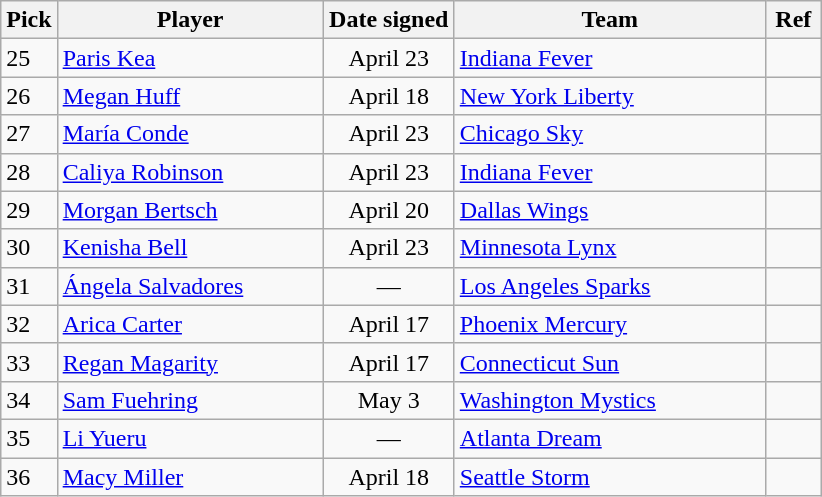<table class="wikitable">
<tr>
<th style="width:30px">Pick</th>
<th style="width:170px">Player</th>
<th style="width:80px">Date signed</th>
<th style="width:200px">Team</th>
<th class="unsortable" style="width:30px">Ref</th>
</tr>
<tr>
<td>25</td>
<td> <a href='#'>Paris Kea</a></td>
<td align="center">April 23</td>
<td><a href='#'>Indiana Fever</a></td>
<td align="center"></td>
</tr>
<tr>
<td>26</td>
<td> <a href='#'>Megan Huff</a></td>
<td align="center">April 18</td>
<td><a href='#'>New York Liberty</a></td>
<td align="center"></td>
</tr>
<tr>
<td>27</td>
<td> <a href='#'>María Conde</a></td>
<td align="center">April 23</td>
<td><a href='#'>Chicago Sky</a></td>
<td align="center"></td>
</tr>
<tr>
<td>28</td>
<td> <a href='#'>Caliya Robinson</a></td>
<td align="center">April 23</td>
<td><a href='#'>Indiana Fever</a></td>
<td align="center"></td>
</tr>
<tr>
<td>29</td>
<td> <a href='#'>Morgan Bertsch</a></td>
<td align="center">April 20</td>
<td><a href='#'>Dallas Wings</a></td>
<td align="center"></td>
</tr>
<tr>
<td>30</td>
<td> <a href='#'>Kenisha Bell</a></td>
<td align="center">April 23</td>
<td><a href='#'>Minnesota Lynx</a></td>
<td align="center"></td>
</tr>
<tr>
<td>31</td>
<td> <a href='#'>Ángela Salvadores</a></td>
<td align="center">—</td>
<td><a href='#'>Los Angeles Sparks</a></td>
<td></td>
</tr>
<tr>
<td>32</td>
<td> <a href='#'>Arica Carter</a></td>
<td align="center">April 17</td>
<td><a href='#'>Phoenix Mercury</a></td>
<td align="center"></td>
</tr>
<tr>
<td>33</td>
<td> <a href='#'>Regan Magarity</a></td>
<td align="center">April 17</td>
<td><a href='#'>Connecticut Sun</a></td>
<td align="center"></td>
</tr>
<tr>
<td>34</td>
<td> <a href='#'>Sam Fuehring</a></td>
<td align="center">May 3</td>
<td><a href='#'>Washington Mystics</a></td>
<td align="center"></td>
</tr>
<tr>
<td>35</td>
<td> <a href='#'>Li Yueru</a></td>
<td align="center">—</td>
<td><a href='#'>Atlanta Dream</a></td>
<td></td>
</tr>
<tr>
<td>36</td>
<td> <a href='#'>Macy Miller</a></td>
<td align="center">April 18</td>
<td><a href='#'>Seattle Storm</a></td>
<td align="center"></td>
</tr>
</table>
